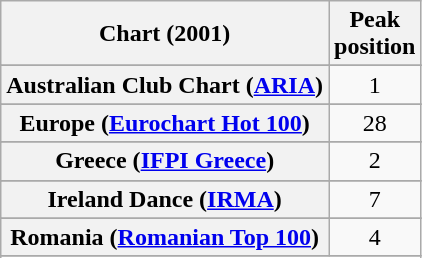<table class="wikitable sortable plainrowheaders" style="text-align:center">
<tr>
<th>Chart (2001)</th>
<th>Peak<br>position</th>
</tr>
<tr>
</tr>
<tr>
<th scope="row">Australian Club Chart (<a href='#'>ARIA</a>)</th>
<td>1</td>
</tr>
<tr>
</tr>
<tr>
</tr>
<tr>
</tr>
<tr>
<th scope="row">Europe (<a href='#'>Eurochart Hot 100</a>)</th>
<td>28</td>
</tr>
<tr>
</tr>
<tr>
</tr>
<tr>
</tr>
<tr>
<th scope="row">Greece (<a href='#'>IFPI Greece</a>)</th>
<td>2</td>
</tr>
<tr>
</tr>
<tr>
<th scope="row">Ireland Dance (<a href='#'>IRMA</a>)</th>
<td>7</td>
</tr>
<tr>
</tr>
<tr>
</tr>
<tr>
<th scope="row">Romania (<a href='#'>Romanian Top 100</a>)</th>
<td>4</td>
</tr>
<tr>
</tr>
<tr>
</tr>
<tr>
</tr>
<tr>
</tr>
<tr>
</tr>
</table>
